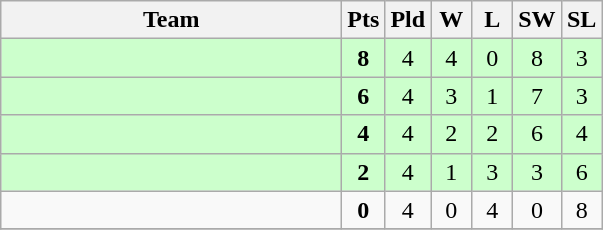<table class=wikitable style="text-align:center">
<tr>
<th width=220>Team</th>
<th width=20>Pts</th>
<th width=20>Pld</th>
<th width=20>W</th>
<th width=20>L</th>
<th width=20>SW</th>
<th width=20>SL</th>
</tr>
<tr bgcolor=#ccffcc>
<td align=left></td>
<td><strong>8</strong></td>
<td>4</td>
<td>4</td>
<td>0</td>
<td>8</td>
<td>3</td>
</tr>
<tr bgcolor=#ccffcc>
<td align=left></td>
<td><strong>6</strong></td>
<td>4</td>
<td>3</td>
<td>1</td>
<td>7</td>
<td>3</td>
</tr>
<tr bgcolor=#ccffcc>
<td align=left></td>
<td><strong>4</strong></td>
<td>4</td>
<td>2</td>
<td>2</td>
<td>6</td>
<td>4</td>
</tr>
<tr bgcolor=#ccffcc>
<td align=left></td>
<td><strong>2</strong></td>
<td>4</td>
<td>1</td>
<td>3</td>
<td>3</td>
<td>6</td>
</tr>
<tr bgcolor=>
<td align=left></td>
<td><strong>0</strong></td>
<td>4</td>
<td>0</td>
<td>4</td>
<td>0</td>
<td>8</td>
</tr>
<tr>
</tr>
</table>
